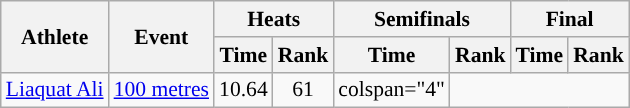<table class=wikitable style="font-size:90%;">
<tr>
<th rowspan=2>Athlete</th>
<th rowspan=2>Event</th>
<th colspan=2>Heats</th>
<th colspan=2>Semifinals</th>
<th colspan=2>Final</th>
</tr>
<tr>
<th>Time</th>
<th>Rank</th>
<th>Time</th>
<th>Rank</th>
<th>Time</th>
<th>Rank</th>
</tr>
<tr>
<td><a href='#'>Liaquat Ali</a></td>
<td><a href='#'>100 metres</a></td>
<td align="center">10.64</td>
<td align="center">61</td>
<td>colspan="4" </td>
</tr>
</table>
